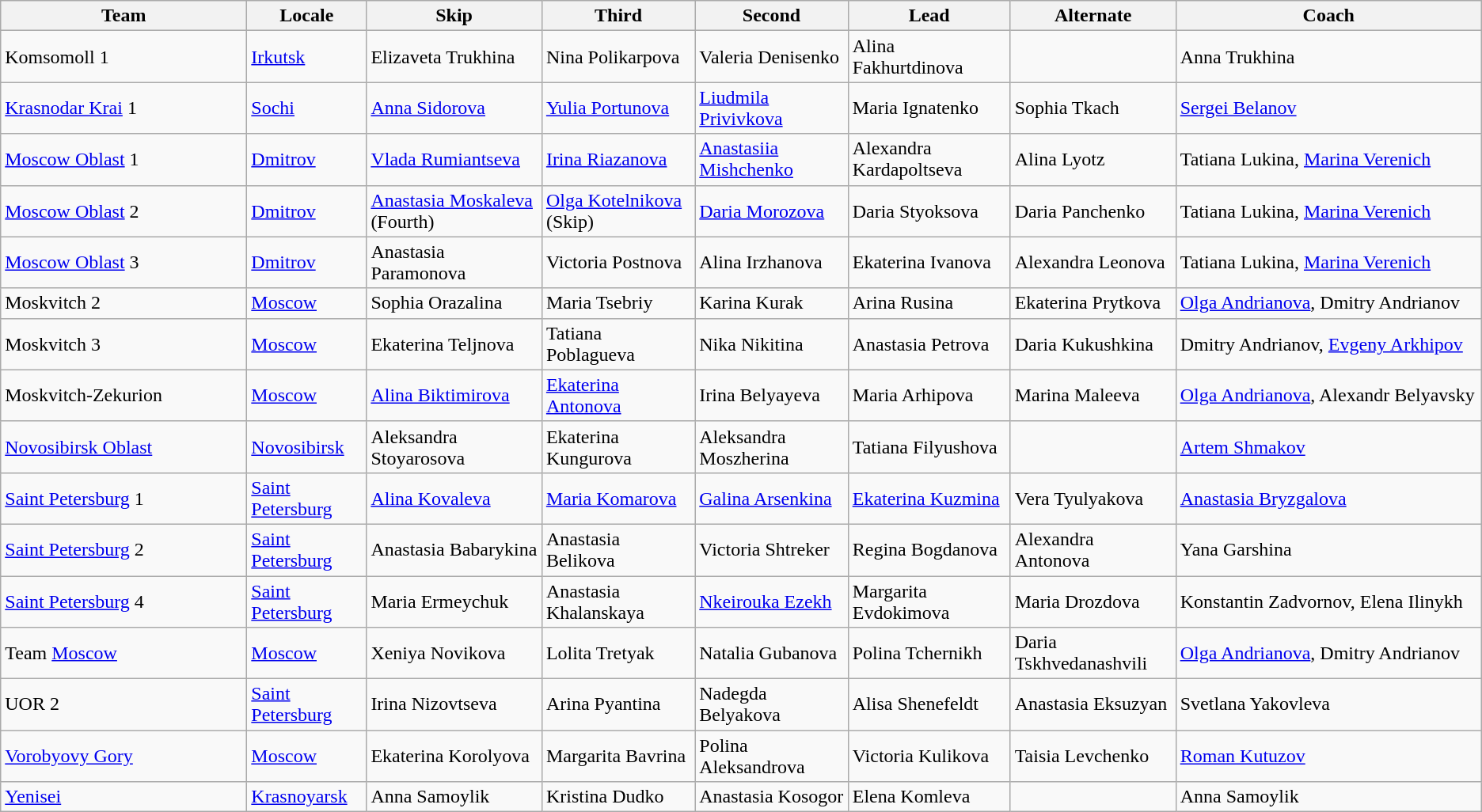<table class= "wikitable">
<tr>
<th width=200>Team</th>
<th>Locale</th>
<th>Skip</th>
<th>Third</th>
<th>Second</th>
<th>Lead</th>
<th>Alternate</th>
<th width=250>Coach</th>
</tr>
<tr>
<td> Komsomoll 1</td>
<td><a href='#'>Irkutsk</a></td>
<td>Elizaveta Trukhina</td>
<td>Nina Polikarpova</td>
<td>Valeria Denisenko</td>
<td>Alina Fakhurtdinova</td>
<td></td>
<td>Anna Trukhina</td>
</tr>
<tr>
<td> <a href='#'>Krasnodar Krai</a> 1</td>
<td><a href='#'>Sochi</a></td>
<td><a href='#'>Anna Sidorova</a></td>
<td><a href='#'>Yulia Portunova</a></td>
<td><a href='#'>Liudmila Privivkova</a></td>
<td>Maria Ignatenko</td>
<td>Sophia Tkach</td>
<td><a href='#'>Sergei Belanov</a></td>
</tr>
<tr>
<td> <a href='#'>Moscow Oblast</a> 1</td>
<td><a href='#'>Dmitrov</a></td>
<td><a href='#'>Vlada Rumiantseva</a></td>
<td><a href='#'>Irina Riazanova</a></td>
<td><a href='#'>Anastasiia Mishchenko</a></td>
<td>Alexandra Kardapoltseva</td>
<td>Alina Lyotz</td>
<td>Tatiana Lukina, <a href='#'>Marina Verenich</a></td>
</tr>
<tr>
<td> <a href='#'>Moscow Oblast</a> 2</td>
<td><a href='#'>Dmitrov</a></td>
<td><a href='#'>Anastasia Moskaleva</a> (Fourth)</td>
<td><a href='#'>Olga Kotelnikova</a> (Skip)</td>
<td><a href='#'>Daria Morozova</a></td>
<td>Daria Styoksova</td>
<td>Daria Panchenko</td>
<td>Tatiana Lukina, <a href='#'>Marina Verenich</a></td>
</tr>
<tr>
<td> <a href='#'>Moscow Oblast</a> 3</td>
<td><a href='#'>Dmitrov</a></td>
<td>Anastasia Paramonova</td>
<td>Victoria Postnova</td>
<td>Alina Irzhanova</td>
<td>Ekaterina Ivanova</td>
<td>Alexandra Leonova</td>
<td>Tatiana Lukina, <a href='#'>Marina Verenich</a></td>
</tr>
<tr>
<td> Moskvitch 2</td>
<td><a href='#'>Moscow</a></td>
<td>Sophia Orazalina</td>
<td>Maria Tsebriy</td>
<td>Karina Kurak</td>
<td>Arina Rusina</td>
<td>Ekaterina Prytkova</td>
<td><a href='#'>Olga Andrianova</a>, Dmitry Andrianov</td>
</tr>
<tr>
<td> Moskvitch 3</td>
<td><a href='#'>Moscow</a></td>
<td>Ekaterina Teljnova</td>
<td>Tatiana Poblagueva</td>
<td>Nika Nikitina</td>
<td>Anastasia Petrova</td>
<td>Daria Kukushkina</td>
<td>Dmitry Andrianov, <a href='#'>Evgeny Arkhipov</a></td>
</tr>
<tr>
<td> Moskvitch-Zekurion</td>
<td><a href='#'>Moscow</a></td>
<td><a href='#'>Alina Biktimirova</a></td>
<td><a href='#'>Ekaterina Antonova</a></td>
<td>Irina Belyayeva</td>
<td>Maria Arhipova</td>
<td>Marina Maleeva</td>
<td><a href='#'>Olga Andrianova</a>, Alexandr Belyavsky</td>
</tr>
<tr>
<td> <a href='#'>Novosibirsk Oblast</a></td>
<td><a href='#'>Novosibirsk</a></td>
<td>Aleksandra Stoyarosova</td>
<td>Ekaterina Kungurova</td>
<td>Aleksandra Moszherina</td>
<td>Tatiana Filyushova</td>
<td></td>
<td><a href='#'>Artem Shmakov</a></td>
</tr>
<tr>
<td> <a href='#'>Saint Petersburg</a> 1</td>
<td><a href='#'>Saint Petersburg</a></td>
<td><a href='#'>Alina Kovaleva</a></td>
<td><a href='#'>Maria Komarova</a></td>
<td><a href='#'>Galina Arsenkina</a></td>
<td><a href='#'>Ekaterina Kuzmina</a></td>
<td>Vera Tyulyakova</td>
<td><a href='#'>Anastasia Bryzgalova</a></td>
</tr>
<tr>
<td> <a href='#'>Saint Petersburg</a> 2</td>
<td><a href='#'>Saint Petersburg</a></td>
<td>Anastasia Babarykina</td>
<td>Anastasia Belikova</td>
<td>Victoria Shtreker</td>
<td>Regina Bogdanova</td>
<td>Alexandra Antonova</td>
<td>Yana Garshina</td>
</tr>
<tr>
<td> <a href='#'>Saint Petersburg</a> 4</td>
<td><a href='#'>Saint Petersburg</a></td>
<td>Maria Ermeychuk</td>
<td>Anastasia Khalanskaya</td>
<td><a href='#'>Nkeirouka Ezekh</a></td>
<td>Margarita Evdokimova</td>
<td>Maria Drozdova</td>
<td>Konstantin Zadvornov, Elena Ilinykh</td>
</tr>
<tr>
<td> Team <a href='#'>Moscow</a></td>
<td><a href='#'>Moscow</a></td>
<td>Xeniya Novikova</td>
<td>Lolita Tretyak</td>
<td>Natalia Gubanova</td>
<td>Polina Tchernikh</td>
<td>Daria Tskhvedanashvili</td>
<td><a href='#'>Olga Andrianova</a>, Dmitry Andrianov</td>
</tr>
<tr>
<td> UOR 2</td>
<td><a href='#'>Saint Petersburg</a></td>
<td>Irina Nizovtseva</td>
<td>Arina Pyantina</td>
<td>Nadegda Belyakova</td>
<td>Alisa Shenefeldt</td>
<td>Anastasia Eksuzyan</td>
<td>Svetlana Yakovleva</td>
</tr>
<tr>
<td> <a href='#'>Vorobyovy Gory</a></td>
<td><a href='#'>Moscow</a></td>
<td>Ekaterina Korolyova</td>
<td>Margarita Bavrina</td>
<td>Polina Aleksandrova</td>
<td>Victoria Kulikova</td>
<td>Taisia Levchenko</td>
<td><a href='#'>Roman Kutuzov</a></td>
</tr>
<tr>
<td> <a href='#'>Yenisei</a></td>
<td><a href='#'>Krasnoyarsk</a></td>
<td>Anna Samoylik</td>
<td>Kristina Dudko</td>
<td>Anastasia Kosogor</td>
<td>Elena Komleva</td>
<td></td>
<td>Anna Samoylik</td>
</tr>
</table>
